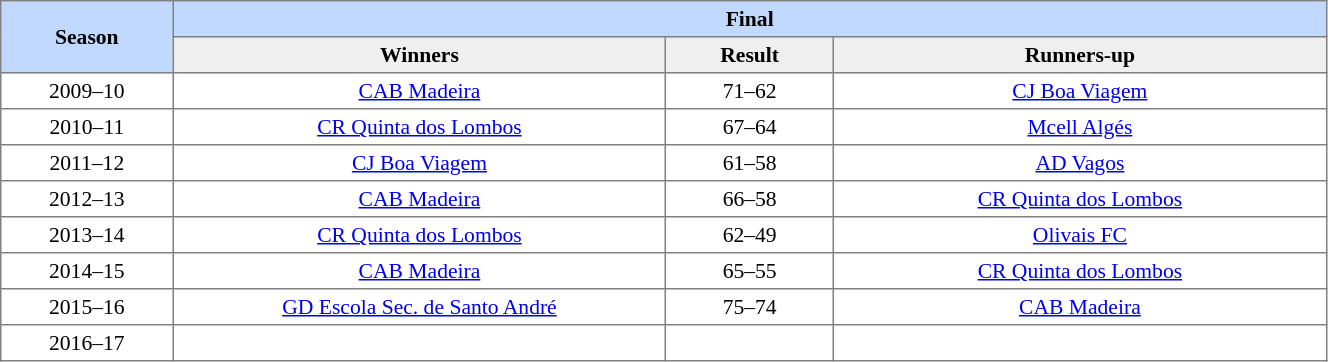<table border=1 style="border-collapse:collapse; font-size:90%;" cellpadding=3 cellspacing=0 width=70%>
<tr bgcolor=#C1D8FF>
<th rowspan=2 width=5%>Season</th>
<th colspan=3>Final</th>
</tr>
<tr bgcolor=#EFEFEF>
<th width=15%>Winners</th>
<th width=5%>Result</th>
<th width=15%>Runners-up</th>
</tr>
<tr align=center>
<td>2009–10</td>
<td><a href='#'>CAB Madeira</a></td>
<td>71–62</td>
<td><a href='#'>CJ Boa Viagem</a></td>
</tr>
<tr align=center>
<td>2010–11</td>
<td><a href='#'>CR Quinta dos Lombos</a></td>
<td>67–64</td>
<td><a href='#'>Mcell Algés</a></td>
</tr>
<tr align=center>
<td>2011–12</td>
<td><a href='#'>CJ Boa Viagem</a></td>
<td>61–58</td>
<td><a href='#'>AD Vagos</a></td>
</tr>
<tr align=center>
<td>2012–13</td>
<td><a href='#'>CAB Madeira</a></td>
<td>66–58</td>
<td><a href='#'>CR Quinta dos Lombos</a></td>
</tr>
<tr align=center>
<td>2013–14</td>
<td><a href='#'>CR Quinta dos Lombos</a></td>
<td>62–49</td>
<td><a href='#'>Olivais FC</a></td>
</tr>
<tr align=center>
<td>2014–15</td>
<td><a href='#'>CAB Madeira</a></td>
<td>65–55</td>
<td><a href='#'>CR Quinta dos Lombos</a></td>
</tr>
<tr align=center>
<td>2015–16</td>
<td><a href='#'>GD Escola Sec. de Santo André</a></td>
<td>75–74</td>
<td><a href='#'>CAB Madeira</a></td>
</tr>
<tr align=center>
<td>2016–17</td>
<td></td>
<td></td>
<td></td>
</tr>
</table>
